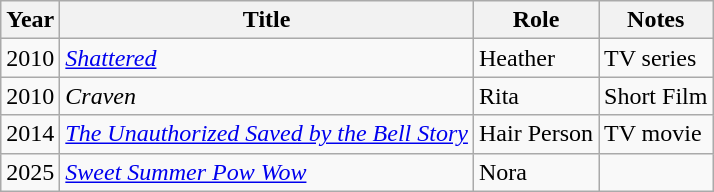<table class="wikitable sortable">
<tr>
<th>Year</th>
<th>Title</th>
<th>Role</th>
<th>Notes</th>
</tr>
<tr>
<td>2010</td>
<td><em><a href='#'>Shattered</a></em></td>
<td>Heather</td>
<td>TV series</td>
</tr>
<tr>
<td>2010</td>
<td><em>Craven</em></td>
<td>Rita</td>
<td>Short Film</td>
</tr>
<tr>
<td>2014</td>
<td><em><a href='#'>The Unauthorized Saved by the Bell Story</a></em></td>
<td>Hair Person</td>
<td>TV movie</td>
</tr>
<tr>
<td>2025</td>
<td><em><a href='#'>Sweet Summer Pow Wow</a></em></td>
<td>Nora</td>
<td></td>
</tr>
</table>
